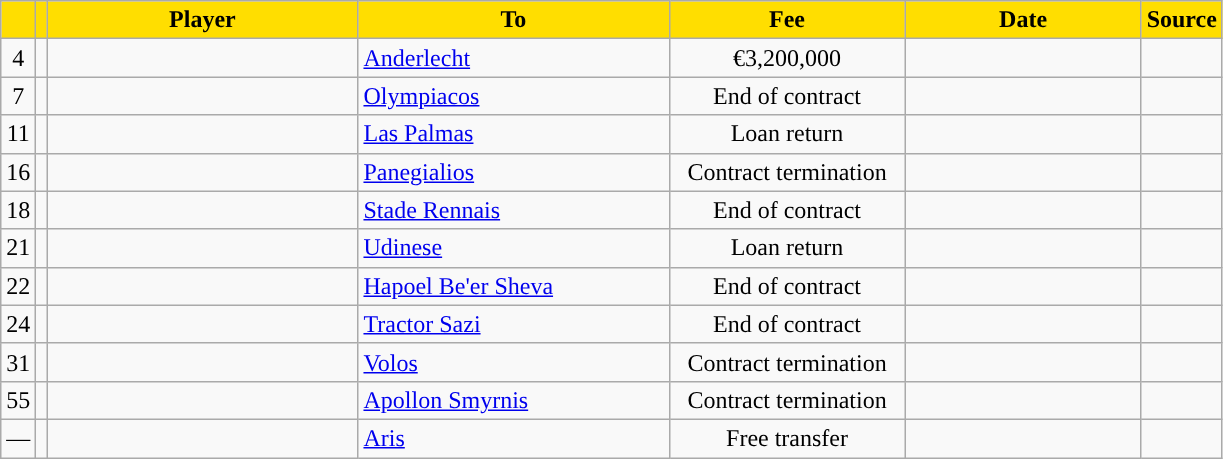<table class="wikitable sortable">
<tr>
<th style="background:#FFDE00"></th>
<th style="background:#FFDE00"></th>
<th width=200 style="background:#FFDE00">Player</th>
<th width=200 style="background:#FFDE00">To</th>
<th width=150 style="background:#FFDE00">Fee</th>
<th width=150 style="background:#FFDE00">Date</th>
<th style="background:#FFDE00">Source</th>
</tr>
<tr>
<td align=center>4</td>
<td align=center></td>
<td></td>
<td> <a href='#'>Anderlecht</a></td>
<td align=center>€3,200,000</td>
<td align=center></td>
<td align=center></td>
</tr>
<tr>
<td align=center>7</td>
<td align=center></td>
<td></td>
<td> <a href='#'>Olympiacos</a></td>
<td align=center>End of contract</td>
<td align=center></td>
<td align=center></td>
</tr>
<tr>
<td align=center>11</td>
<td align=center></td>
<td></td>
<td> <a href='#'>Las Palmas</a></td>
<td align=center>Loan return</td>
<td align=center></td>
<td align=center></td>
</tr>
<tr>
<td align=center>16</td>
<td align=center></td>
<td></td>
<td> <a href='#'>Panegialios</a></td>
<td align=center>Contract termination</td>
<td align=center></td>
<td align=center></td>
</tr>
<tr>
<td align=center>18</td>
<td align=center></td>
<td></td>
<td> <a href='#'>Stade Rennais</a></td>
<td align=center>End of contract</td>
<td align=center></td>
<td align=center></td>
</tr>
<tr>
<td align=center>21</td>
<td align=center></td>
<td></td>
<td> <a href='#'>Udinese</a></td>
<td align=center>Loan return</td>
<td align=center></td>
<td align=center></td>
</tr>
<tr>
<td align=center>22</td>
<td align=center></td>
<td></td>
<td> <a href='#'>Hapoel Be'er Sheva</a></td>
<td align=center>End of contract</td>
<td align=center></td>
<td align=center></td>
</tr>
<tr>
<td align=center>24</td>
<td align=center></td>
<td></td>
<td> <a href='#'>Tractor Sazi</a></td>
<td align=center>End of contract</td>
<td align=center></td>
<td align=center></td>
</tr>
<tr>
<td align=center>31</td>
<td align=center></td>
<td></td>
<td> <a href='#'>Volos</a></td>
<td align=center>Contract termination</td>
<td align=center></td>
<td align=center></td>
</tr>
<tr>
<td align=center>55</td>
<td align=center></td>
<td></td>
<td> <a href='#'>Apollon Smyrnis</a></td>
<td align=center>Contract termination</td>
<td align=center></td>
<td align=center></td>
</tr>
<tr>
<td align=center>—</td>
<td align=center></td>
<td></td>
<td> <a href='#'>Aris</a></td>
<td align=center>Free transfer</td>
<td align=center></td>
<td align=center></td>
</tr>
</table>
